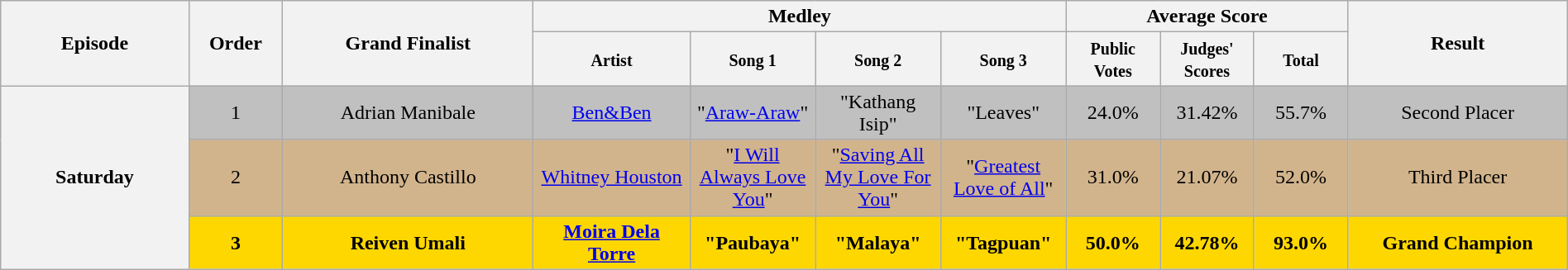<table class="wikitable" style="text-align:center; width:100%; font-size:100%">
<tr>
<th rowspan="2" width="12%">Episode</th>
<th rowspan="2" width="6%">Order</th>
<th rowspan="2" width="16%">Grand Finalist</th>
<th colspan="4" width="34%">Medley</th>
<th colspan="3" width="18%">Average Score</th>
<th rowspan="2" width="14%">Result</th>
</tr>
<tr>
<th width="10%"><small>Artist</small></th>
<th width="8%"><small>Song 1</small></th>
<th width="8%"><small>Song 2</small></th>
<th width="8%"><small>Song 3</small></th>
<th width="6%"><small>Public Votes</small></th>
<th width="6%"><small>Judges' Scores</small></th>
<th width="6%"><small>Total</small></th>
</tr>
<tr>
<th rowspan="3">Saturday<br><small></small></th>
<td style="background-color:silver;">1</td>
<td style="background-color:silver;">Adrian Manibale</td>
<td style="background-color:silver;"><a href='#'>Ben&Ben</a></td>
<td style="background-color:silver;">"<a href='#'>Araw-Araw</a>"</td>
<td style="background-color:silver;">"Kathang Isip"</td>
<td style="background-color:silver;">"Leaves"</td>
<td style="background-color:silver;">24.0%</td>
<td style="background-color:silver;">31.42%</td>
<td style="background-color:silver;">55.7%</td>
<td style="background-color:silver;">Second Placer</td>
</tr>
<tr>
<td style="background-color:tan;">2</td>
<td style="background-color:tan;">Anthony Castillo</td>
<td style="background-color:tan;"><a href='#'>Whitney Houston</a></td>
<td style="background-color:tan;">"<a href='#'>I Will Always Love You</a>"</td>
<td style="background-color:tan;">"<a href='#'>Saving All My Love For You</a>"</td>
<td style="background-color:tan;">"<a href='#'>Greatest Love of All</a>"</td>
<td style="background-color:tan;">31.0%</td>
<td style="background-color:tan;">21.07%</td>
<td style="background-color:tan;">52.0%</td>
<td style="background-color:tan;">Third Placer</td>
</tr>
<tr>
<td style="background-color:gold;"><strong>3</strong></td>
<td style="background-color:gold;"><strong>Reiven Umali</strong></td>
<td style="background-color:gold;"><strong><a href='#'>Moira Dela Torre</a></strong></td>
<td style="background-color:gold;"><strong>"Paubaya"</strong></td>
<td style="background-color:gold;"><strong>"Malaya"</strong></td>
<td style="background-color:gold;"><strong>"Tagpuan"</strong></td>
<td style="background-color:gold;"><strong>50.0%</strong></td>
<td style="background-color:gold;"><strong>42.78%</strong></td>
<td style="background-color:gold;"><strong>93.0%</strong></td>
<td style="background-color:gold;"><strong>Grand Champion</strong></td>
</tr>
</table>
